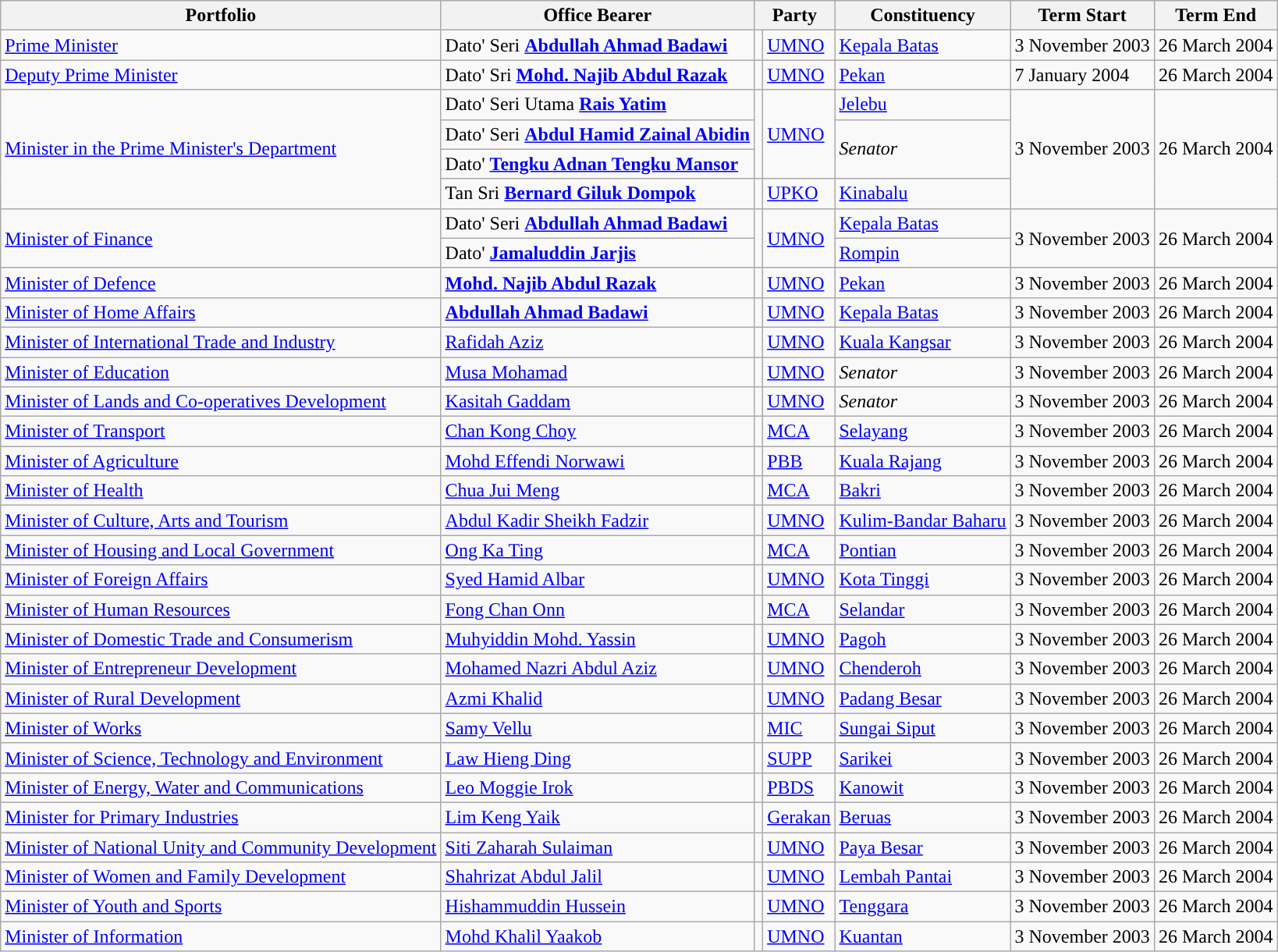<table class="sortable wikitable">
<tr>
<th>Portfolio</th>
<th>Office Bearer</th>
<th colspan=2>Party</th>
<th>Constituency</th>
<th>Term Start</th>
<th>Term End</th>
</tr>
<tr>
<td><a href='#'>Prime Minister</a></td>
<td>Dato' Seri <strong><a href='#'>Abdullah Ahmad Badawi</a></strong> </td>
<td></td>
<td><a href='#'>UMNO</a></td>
<td><a href='#'>Kepala Batas</a></td>
<td>3 November 2003</td>
<td>26 March 2004</td>
</tr>
<tr>
<td><a href='#'>Deputy Prime Minister</a></td>
<td>Dato' Sri <strong><a href='#'>Mohd. Najib Abdul Razak</a></strong> </td>
<td></td>
<td><a href='#'>UMNO</a></td>
<td><a href='#'>Pekan</a></td>
<td>7 January 2004</td>
<td>26 March 2004</td>
</tr>
<tr>
<td rowspan=4><a href='#'>Minister in the Prime Minister's Department</a></td>
<td>Dato' Seri Utama <strong><a href='#'>Rais Yatim</a></strong> </td>
<td rowspan=3></td>
<td rowspan=3><a href='#'>UMNO</a></td>
<td><a href='#'>Jelebu</a></td>
<td rowspan=4>3 November 2003</td>
<td rowspan=4>26 March 2004</td>
</tr>
<tr>
<td>Dato' Seri <strong><a href='#'>Abdul Hamid Zainal Abidin</a></strong></td>
<td rowspan=2><em>Senator</em></td>
</tr>
<tr>
<td>Dato' <strong><a href='#'>Tengku Adnan Tengku Mansor</a></strong></td>
</tr>
<tr>
<td>Tan Sri <strong><a href='#'>Bernard Giluk Dompok</a></strong> </td>
<td></td>
<td><a href='#'>UPKO</a></td>
<td><a href='#'>Kinabalu</a></td>
</tr>
<tr>
<td rowspan=2><a href='#'>Minister of Finance</a></td>
<td>Dato' Seri <strong><a href='#'>Abdullah Ahmad Badawi</a></strong> </td>
<td rowspan=2></td>
<td rowspan="2"><a href='#'>UMNO</a></td>
<td><a href='#'>Kepala Batas</a></td>
<td rowspan=2>3 November 2003</td>
<td rowspan=2>26 March 2004</td>
</tr>
<tr>
<td>Dato' <strong><a href='#'>Jamaluddin Jarjis</a></strong> </td>
<td><a href='#'>Rompin</a></td>
</tr>
<tr>
<td><a href='#'>Minister of Defence</a></td>
<td><strong><a href='#'>Mohd. Najib Abdul Razak</a></strong> </td>
<td rowspan=1></td>
<td><a href='#'>UMNO</a></td>
<td><a href='#'>Pekan</a></td>
<td>3 November 2003</td>
<td>26 March 2004</td>
</tr>
<tr>
<td><a href='#'>Minister of Home Affairs</a></td>
<td><strong><a href='#'>Abdullah Ahmad Badawi</a></strong> </td>
<td rowspan=1></td>
<td><a href='#'>UMNO</a></td>
<td><a href='#'>Kepala Batas</a></td>
<td>3 November 2003</td>
<td>26 March 2004</td>
</tr>
<tr>
<td><a href='#'>Minister of International Trade and Industry</a></td>
<td><a href='#'>Rafidah Aziz</a> </td>
<td rowspan=1></td>
<td><a href='#'>UMNO</a></td>
<td><a href='#'>Kuala Kangsar</a></td>
<td>3 November 2003</td>
<td>26 March 2004</td>
</tr>
<tr>
<td><a href='#'>Minister of Education</a></td>
<td><a href='#'>Musa Mohamad</a> </td>
<td rowspan=1></td>
<td><a href='#'>UMNO</a></td>
<td><em>Senator</em></td>
<td>3 November 2003</td>
<td>26 March 2004</td>
</tr>
<tr>
<td><a href='#'>Minister of Lands and Co-operatives Development</a></td>
<td><a href='#'>Kasitah Gaddam</a> </td>
<td rowspan=1></td>
<td><a href='#'>UMNO</a></td>
<td><em>Senator</em></td>
<td>3 November 2003</td>
<td>26 March 2004</td>
</tr>
<tr>
<td><a href='#'>Minister of Transport</a></td>
<td><a href='#'>Chan Kong Choy</a> </td>
<td rowspan=1></td>
<td><a href='#'>MCA</a></td>
<td><a href='#'>Selayang</a></td>
<td>3 November 2003</td>
<td>26 March 2004</td>
</tr>
<tr>
<td><a href='#'>Minister of Agriculture</a></td>
<td><a href='#'>Mohd Effendi Norwawi</a> </td>
<td rowspan=1></td>
<td><a href='#'>PBB</a></td>
<td><a href='#'>Kuala Rajang</a></td>
<td>3 November 2003</td>
<td>26 March 2004</td>
</tr>
<tr>
<td><a href='#'>Minister of Health</a></td>
<td><a href='#'>Chua Jui Meng</a></td>
<td rowspan=1></td>
<td><a href='#'>MCA</a></td>
<td><a href='#'>Bakri</a></td>
<td>3 November 2003</td>
<td>26 March 2004</td>
</tr>
<tr>
<td><a href='#'>Minister of Culture, Arts and Tourism</a></td>
<td><a href='#'>Abdul Kadir Sheikh Fadzir</a></td>
<td rowspan=1></td>
<td><a href='#'>UMNO</a></td>
<td><a href='#'>Kulim-Bandar Baharu</a></td>
<td>3 November 2003</td>
<td>26 March 2004</td>
</tr>
<tr>
<td><a href='#'>Minister of Housing and Local Government</a></td>
<td><a href='#'>Ong Ka Ting</a></td>
<td rowspan=1></td>
<td><a href='#'>MCA</a></td>
<td><a href='#'>Pontian</a></td>
<td>3 November 2003</td>
<td>26 March 2004</td>
</tr>
<tr>
<td><a href='#'>Minister of Foreign Affairs</a></td>
<td><a href='#'>Syed Hamid Albar</a></td>
<td rowspan=1></td>
<td><a href='#'>UMNO</a></td>
<td><a href='#'>Kota Tinggi</a></td>
<td>3 November 2003</td>
<td>26 March 2004</td>
</tr>
<tr>
<td><a href='#'>Minister of Human Resources</a></td>
<td><a href='#'>Fong Chan Onn</a></td>
<td rowspan=1></td>
<td><a href='#'>MCA</a></td>
<td><a href='#'>Selandar</a></td>
<td>3 November 2003</td>
<td>26 March 2004</td>
</tr>
<tr>
<td><a href='#'>Minister of Domestic Trade and Consumerism</a></td>
<td><a href='#'>Muhyiddin Mohd. Yassin</a></td>
<td rowspan=1></td>
<td><a href='#'>UMNO</a></td>
<td><a href='#'>Pagoh</a></td>
<td>3 November 2003</td>
<td>26 March 2004</td>
</tr>
<tr>
<td><a href='#'>Minister of Entrepreneur Development</a></td>
<td><a href='#'>Mohamed Nazri Abdul Aziz</a></td>
<td rowspan=1></td>
<td><a href='#'>UMNO</a></td>
<td><a href='#'>Chenderoh</a></td>
<td>3 November 2003</td>
<td>26 March 2004</td>
</tr>
<tr>
<td><a href='#'>Minister of Rural Development</a></td>
<td><a href='#'>Azmi Khalid</a></td>
<td rowspan=1></td>
<td><a href='#'>UMNO</a></td>
<td><a href='#'>Padang Besar</a></td>
<td>3 November 2003</td>
<td>26 March 2004</td>
</tr>
<tr>
<td><a href='#'>Minister of Works</a></td>
<td><a href='#'>Samy Vellu</a></td>
<td rowspan=1></td>
<td><a href='#'>MIC</a></td>
<td><a href='#'>Sungai Siput</a></td>
<td>3 November 2003</td>
<td>26 March 2004</td>
</tr>
<tr>
<td><a href='#'>Minister of Science, Technology and Environment</a></td>
<td><a href='#'>Law Hieng Ding</a></td>
<td rowspan=1></td>
<td><a href='#'>SUPP</a></td>
<td><a href='#'>Sarikei</a></td>
<td>3 November 2003</td>
<td>26 March 2004</td>
</tr>
<tr>
<td><a href='#'>Minister of Energy, Water and Communications</a></td>
<td><a href='#'>Leo Moggie Irok</a></td>
<td rowspan=1></td>
<td><a href='#'>PBDS</a></td>
<td><a href='#'>Kanowit</a></td>
<td>3 November 2003</td>
<td>26 March 2004</td>
</tr>
<tr>
<td><a href='#'>Minister for Primary Industries</a></td>
<td><a href='#'>Lim Keng Yaik</a></td>
<td rowspan=1></td>
<td><a href='#'>Gerakan</a></td>
<td><a href='#'>Beruas</a></td>
<td>3 November 2003</td>
<td>26 March 2004</td>
</tr>
<tr>
<td><a href='#'>Minister of National Unity and Community Development</a></td>
<td><a href='#'>Siti Zaharah Sulaiman</a></td>
<td rowspan=1></td>
<td><a href='#'>UMNO</a></td>
<td><a href='#'>Paya Besar</a></td>
<td>3 November 2003</td>
<td>26 March 2004</td>
</tr>
<tr>
<td><a href='#'>Minister of Women and Family Development</a></td>
<td><a href='#'>Shahrizat Abdul Jalil</a></td>
<td rowspan=1></td>
<td><a href='#'>UMNO</a></td>
<td><a href='#'>Lembah Pantai</a></td>
<td>3 November 2003</td>
<td>26 March 2004</td>
</tr>
<tr>
<td><a href='#'>Minister of Youth and Sports</a></td>
<td><a href='#'>Hishammuddin Hussein</a></td>
<td rowspan=1></td>
<td><a href='#'>UMNO</a></td>
<td><a href='#'>Tenggara</a></td>
<td>3 November 2003</td>
<td>26 March 2004</td>
</tr>
<tr>
<td><a href='#'>Minister of Information</a></td>
<td><a href='#'>Mohd Khalil Yaakob</a></td>
<td rowspan=1></td>
<td><a href='#'>UMNO</a></td>
<td><a href='#'>Kuantan</a></td>
<td>3 November 2003</td>
<td>26 March 2004</td>
</tr>
</table>
